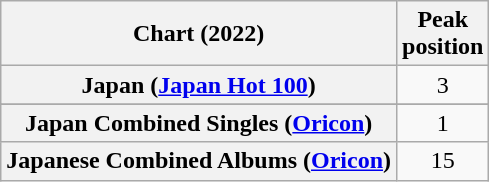<table class="wikitable sortable plainrowheaders" style="text-align:center">
<tr>
<th scope="col">Chart (2022)</th>
<th scope="col">Peak<br>position</th>
</tr>
<tr>
<th scope="row">Japan (<a href='#'>Japan Hot 100</a>)</th>
<td>3</td>
</tr>
<tr>
</tr>
<tr>
<th scope="row">Japan Combined Singles (<a href='#'>Oricon</a>)</th>
<td>1</td>
</tr>
<tr>
<th scope="row">Japanese Combined Albums (<a href='#'>Oricon</a>)</th>
<td>15</td>
</tr>
</table>
